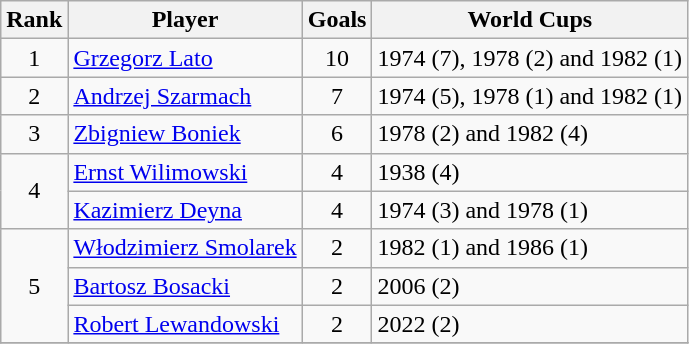<table class="wikitable" style="text-align: left;">
<tr>
<th>Rank</th>
<th>Player</th>
<th>Goals</th>
<th>World Cups</th>
</tr>
<tr>
<td align=center>1</td>
<td><a href='#'>Grzegorz Lato</a></td>
<td align=center>10</td>
<td>1974 (7), 1978 (2) and 1982 (1)</td>
</tr>
<tr>
<td align=center>2</td>
<td><a href='#'>Andrzej Szarmach</a></td>
<td align=center>7</td>
<td>1974 (5), 1978 (1) and 1982 (1)</td>
</tr>
<tr>
<td align=center>3</td>
<td><a href='#'>Zbigniew Boniek</a></td>
<td align=center>6</td>
<td>1978 (2) and 1982 (4)</td>
</tr>
<tr>
<td rowspan=2 align=center>4</td>
<td><a href='#'>Ernst Wilimowski</a></td>
<td align=center>4</td>
<td>1938 (4)</td>
</tr>
<tr>
<td><a href='#'>Kazimierz Deyna</a></td>
<td align=center>4</td>
<td>1974 (3) and 1978 (1)</td>
</tr>
<tr>
<td rowspan=3 align=center>5</td>
<td><a href='#'>Włodzimierz Smolarek</a></td>
<td align=center>2</td>
<td>1982 (1) and 1986 (1)</td>
</tr>
<tr>
<td><a href='#'>Bartosz Bosacki</a></td>
<td align=center>2</td>
<td>2006 (2)</td>
</tr>
<tr>
<td><a href='#'>Robert Lewandowski</a></td>
<td align=center>2</td>
<td>2022 (2)</td>
</tr>
<tr>
</tr>
</table>
